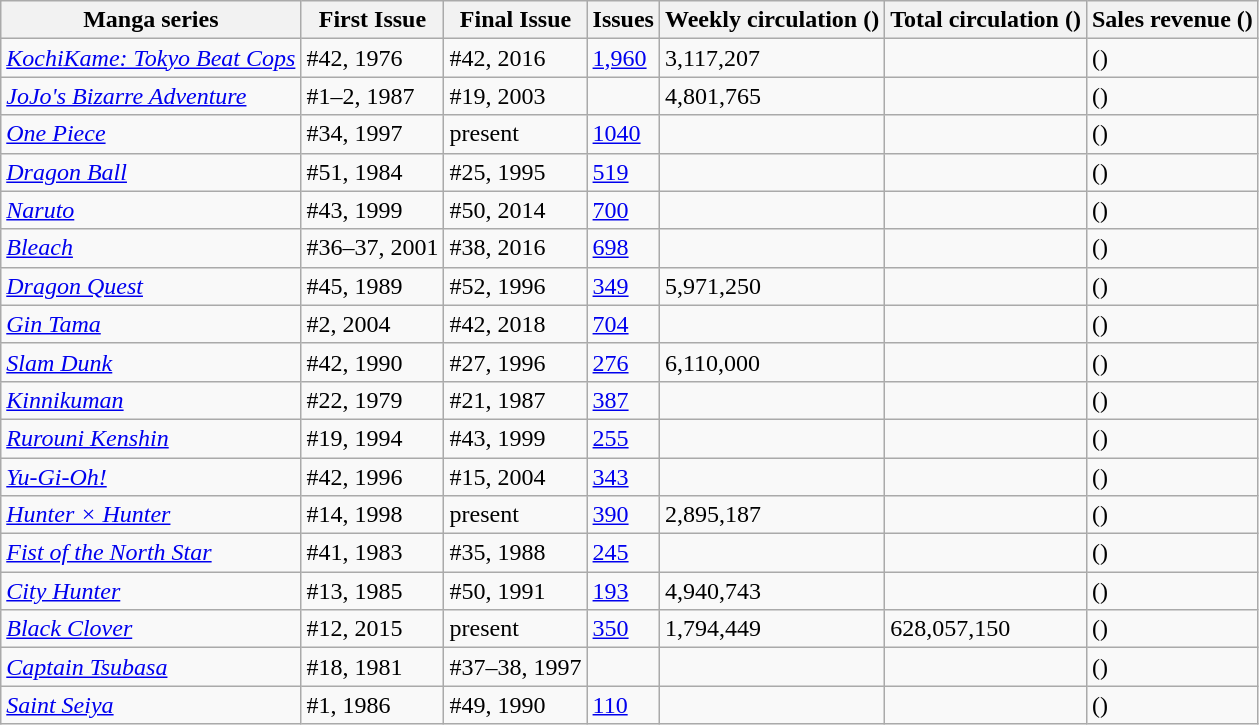<table class="wikitable sortable">
<tr>
<th>Manga series</th>
<th>First Issue</th>
<th>Final Issue</th>
<th>Issues</th>
<th>Weekly circulation ()</th>
<th>Total circulation ()</th>
<th>Sales revenue ()</th>
</tr>
<tr>
<td><em><a href='#'>KochiKame: Tokyo Beat Cops</a></em></td>
<td>#42, 1976</td>
<td>#42, 2016</td>
<td><a href='#'>1,960</a></td>
<td>3,117,207</td>
<td></td>
<td> ()</td>
</tr>
<tr>
<td><em><a href='#'>JoJo's Bizarre Adventure</a></em></td>
<td>#1–2, 1987</td>
<td>#19, 2003</td>
<td><a href='#'></a></td>
<td>4,801,765</td>
<td></td>
<td> ()</td>
</tr>
<tr>
<td><em><a href='#'>One Piece</a></em></td>
<td>#34, 1997</td>
<td>present</td>
<td><a href='#'>1040</a></td>
<td></td>
<td></td>
<td> ()</td>
</tr>
<tr>
<td><em><a href='#'>Dragon Ball</a></em></td>
<td>#51, 1984</td>
<td>#25, 1995</td>
<td><a href='#'>519</a></td>
<td></td>
<td></td>
<td> ()</td>
</tr>
<tr>
<td><em><a href='#'>Naruto</a></em></td>
<td>#43, 1999</td>
<td>#50, 2014</td>
<td><a href='#'>700</a></td>
<td></td>
<td></td>
<td> ()</td>
</tr>
<tr>
<td><em><a href='#'>Bleach</a></em></td>
<td>#36–37, 2001</td>
<td>#38, 2016</td>
<td><a href='#'>698</a></td>
<td></td>
<td></td>
<td> ()</td>
</tr>
<tr>
<td><em><a href='#'>Dragon Quest</a></em></td>
<td>#45, 1989</td>
<td>#52, 1996</td>
<td><a href='#'>349</a></td>
<td>5,971,250</td>
<td></td>
<td> ()</td>
</tr>
<tr>
<td><em><a href='#'>Gin Tama</a></em></td>
<td>#2, 2004</td>
<td>#42, 2018</td>
<td><a href='#'>704</a></td>
<td></td>
<td></td>
<td> ()</td>
</tr>
<tr>
<td><em><a href='#'>Slam Dunk</a></em></td>
<td>#42, 1990</td>
<td>#27, 1996</td>
<td><a href='#'>276</a></td>
<td>6,110,000</td>
<td></td>
<td> ()</td>
</tr>
<tr>
<td><em><a href='#'>Kinnikuman</a></em></td>
<td>#22, 1979</td>
<td>#21, 1987</td>
<td><a href='#'>387</a></td>
<td></td>
<td></td>
<td> ()</td>
</tr>
<tr>
<td><em><a href='#'>Rurouni Kenshin</a></em></td>
<td>#19, 1994</td>
<td>#43, 1999</td>
<td><a href='#'>255</a></td>
<td></td>
<td></td>
<td> ()</td>
</tr>
<tr>
<td><em><a href='#'>Yu-Gi-Oh!</a></em></td>
<td>#42, 1996</td>
<td>#15, 2004</td>
<td><a href='#'>343</a></td>
<td></td>
<td></td>
<td> ()</td>
</tr>
<tr>
<td><em><a href='#'>Hunter × Hunter</a></em></td>
<td>#14, 1998</td>
<td>present</td>
<td><a href='#'>390</a></td>
<td>2,895,187</td>
<td></td>
<td> ()</td>
</tr>
<tr>
<td><em><a href='#'>Fist of the North Star</a></em></td>
<td>#41, 1983</td>
<td>#35, 1988</td>
<td><a href='#'>245</a></td>
<td></td>
<td></td>
<td> ()</td>
</tr>
<tr>
<td><em><a href='#'>City Hunter</a></em></td>
<td>#13, 1985</td>
<td>#50, 1991</td>
<td><a href='#'>193</a></td>
<td>4,940,743</td>
<td></td>
<td> ()</td>
</tr>
<tr>
<td><em><a href='#'>Black Clover</a></em></td>
<td>#12, 2015</td>
<td>present</td>
<td><a href='#'>350</a></td>
<td>1,794,449</td>
<td>628,057,150</td>
<td>()</td>
</tr>
<tr>
<td><em><a href='#'>Captain Tsubasa</a></em></td>
<td>#18, 1981</td>
<td>#37–38, 1997</td>
<td><a href='#'></a></td>
<td></td>
<td></td>
<td> ()</td>
</tr>
<tr>
<td><em><a href='#'>Saint Seiya</a></em></td>
<td>#1, 1986</td>
<td>#49, 1990</td>
<td><a href='#'>110</a></td>
<td></td>
<td></td>
<td> ()</td>
</tr>
</table>
